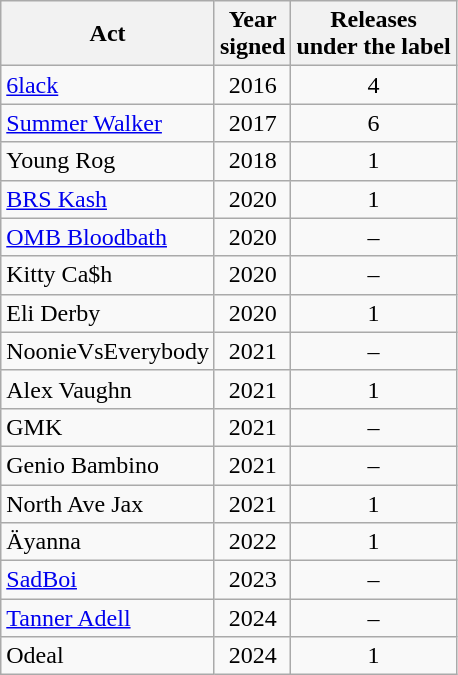<table class="wikitable">
<tr>
<th>Act</th>
<th>Year <br>signed</th>
<th>Releases <br>under the label</th>
</tr>
<tr>
<td><a href='#'>6lack</a></td>
<td style="text-align:center;">2016</td>
<td style="text-align:center;">4</td>
</tr>
<tr>
<td><a href='#'>Summer Walker</a></td>
<td style="text-align:center;">2017</td>
<td style="text-align:center;">6</td>
</tr>
<tr>
<td>Young Rog</td>
<td style="text-align:center;">2018</td>
<td style="text-align:center;">1</td>
</tr>
<tr>
<td><a href='#'>BRS Kash</a></td>
<td style="text-align:center;">2020</td>
<td style="text-align:center;">1</td>
</tr>
<tr>
<td><a href='#'>OMB Bloodbath</a></td>
<td style="text-align:center;">2020</td>
<td style="text-align:center;">–</td>
</tr>
<tr>
<td>Kitty Ca$h</td>
<td style="text-align:center;">2020</td>
<td style="text-align:center;">–</td>
</tr>
<tr>
<td>Eli Derby</td>
<td style="text-align:center;">2020</td>
<td style="text-align:center;">1</td>
</tr>
<tr>
<td>NoonieVsEverybody</td>
<td style="text-align:center;">2021</td>
<td style="text-align:center;">–</td>
</tr>
<tr>
<td>Alex Vaughn</td>
<td style="text-align:center;">2021</td>
<td style="text-align:center;">1</td>
</tr>
<tr>
<td>GMK</td>
<td style="text-align:center;">2021</td>
<td style="text-align:center;">–</td>
</tr>
<tr>
<td>Genio Bambino</td>
<td style="text-align:center;">2021</td>
<td style="text-align:center;">–</td>
</tr>
<tr>
<td>North Ave Jax</td>
<td style="text-align:center;">2021</td>
<td style="text-align:center;">1</td>
</tr>
<tr>
<td>Äyanna</td>
<td style="text-align:center;">2022</td>
<td style="text-align:center;">1</td>
</tr>
<tr>
<td><a href='#'>SadBoi</a></td>
<td style="text-align:center;">2023</td>
<td style="text-align:center;">–</td>
</tr>
<tr>
<td><a href='#'>Tanner Adell</a></td>
<td style="text-align:center;">2024</td>
<td style="text-align:center;">–</td>
</tr>
<tr>
<td>Odeal</td>
<td style="text-align:center;">2024</td>
<td style="text-align:center;">1</td>
</tr>
</table>
